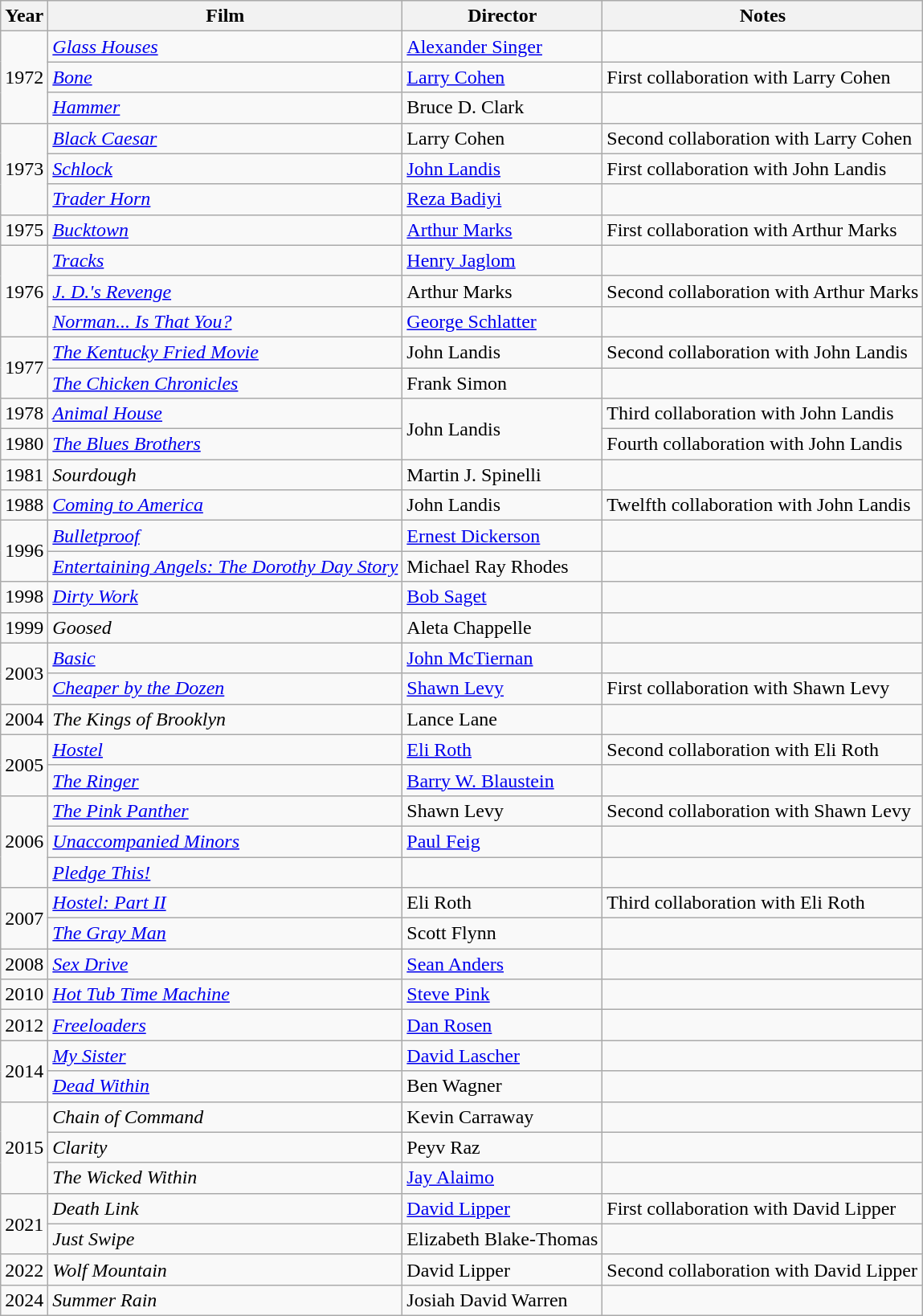<table class="wikitable">
<tr>
<th>Year</th>
<th>Film</th>
<th>Director</th>
<th>Notes</th>
</tr>
<tr>
<td rowspan=3>1972</td>
<td><em><a href='#'>Glass Houses</a></em></td>
<td><a href='#'>Alexander Singer</a></td>
<td></td>
</tr>
<tr>
<td><em><a href='#'>Bone</a></em></td>
<td><a href='#'>Larry Cohen</a></td>
<td>First collaboration with Larry Cohen</td>
</tr>
<tr>
<td><em><a href='#'>Hammer</a></em></td>
<td>Bruce D. Clark</td>
<td></td>
</tr>
<tr>
<td rowspan=3>1973</td>
<td><em><a href='#'>Black Caesar</a></em></td>
<td>Larry Cohen</td>
<td>Second collaboration with Larry Cohen</td>
</tr>
<tr>
<td><em><a href='#'>Schlock</a></em></td>
<td><a href='#'>John Landis</a></td>
<td>First collaboration with John Landis</td>
</tr>
<tr>
<td><em><a href='#'>Trader Horn</a></em></td>
<td><a href='#'>Reza Badiyi</a></td>
<td></td>
</tr>
<tr>
<td>1975</td>
<td><em><a href='#'>Bucktown</a></em></td>
<td><a href='#'>Arthur Marks</a></td>
<td>First collaboration with Arthur Marks</td>
</tr>
<tr>
<td rowspan=3>1976</td>
<td><em><a href='#'>Tracks</a></em></td>
<td><a href='#'>Henry Jaglom</a></td>
<td></td>
</tr>
<tr>
<td><em><a href='#'>J. D.'s Revenge</a></em></td>
<td>Arthur Marks</td>
<td>Second collaboration with Arthur Marks</td>
</tr>
<tr>
<td><em><a href='#'>Norman... Is That You?</a></em></td>
<td><a href='#'>George Schlatter</a></td>
<td></td>
</tr>
<tr>
<td rowspan=2>1977</td>
<td><em><a href='#'>The Kentucky Fried Movie</a></em></td>
<td>John Landis</td>
<td>Second collaboration with John Landis</td>
</tr>
<tr>
<td><em><a href='#'>The Chicken Chronicles</a></em></td>
<td>Frank Simon</td>
<td></td>
</tr>
<tr>
<td>1978</td>
<td><em><a href='#'>Animal House</a></em></td>
<td rowspan=2>John Landis</td>
<td>Third collaboration with John Landis</td>
</tr>
<tr>
<td>1980</td>
<td><em><a href='#'>The Blues Brothers</a></em></td>
<td>Fourth collaboration with John Landis</td>
</tr>
<tr>
<td>1981</td>
<td><em>Sourdough</em></td>
<td>Martin J. Spinelli</td>
<td></td>
</tr>
<tr>
<td>1988</td>
<td><em><a href='#'>Coming to America</a></em></td>
<td>John Landis</td>
<td>Twelfth collaboration with John Landis</td>
</tr>
<tr>
<td rowspan=2>1996</td>
<td><em><a href='#'>Bulletproof</a></em></td>
<td><a href='#'>Ernest Dickerson</a></td>
<td></td>
</tr>
<tr>
<td><em><a href='#'>Entertaining Angels: The Dorothy Day Story</a></em></td>
<td>Michael Ray Rhodes</td>
<td></td>
</tr>
<tr>
<td>1998</td>
<td><em><a href='#'>Dirty Work</a></em></td>
<td><a href='#'>Bob Saget</a></td>
<td></td>
</tr>
<tr>
<td>1999</td>
<td><em>Goosed</em></td>
<td>Aleta Chappelle</td>
<td></td>
</tr>
<tr>
<td rowspan=2>2003</td>
<td><em><a href='#'>Basic</a></em></td>
<td><a href='#'>John McTiernan</a></td>
<td></td>
</tr>
<tr>
<td><em><a href='#'>Cheaper by the Dozen</a></em></td>
<td><a href='#'>Shawn Levy</a></td>
<td>First collaboration with Shawn Levy</td>
</tr>
<tr>
<td>2004</td>
<td><em>The Kings of Brooklyn</em></td>
<td>Lance Lane</td>
<td></td>
</tr>
<tr>
<td rowspan=2>2005</td>
<td><em><a href='#'>Hostel</a></em></td>
<td><a href='#'>Eli Roth</a></td>
<td>Second collaboration with Eli Roth</td>
</tr>
<tr>
<td><em><a href='#'>The Ringer</a></em></td>
<td><a href='#'>Barry W. Blaustein</a></td>
<td></td>
</tr>
<tr>
<td rowspan=3>2006</td>
<td><em><a href='#'>The Pink Panther</a></em></td>
<td>Shawn Levy</td>
<td>Second collaboration with Shawn Levy</td>
</tr>
<tr>
<td><em><a href='#'>Unaccompanied Minors</a></em></td>
<td><a href='#'>Paul Feig</a></td>
<td></td>
</tr>
<tr>
<td><em><a href='#'>Pledge This!</a></em></td>
<td></td>
<td></td>
</tr>
<tr>
<td rowspan=2>2007</td>
<td><em><a href='#'>Hostel: Part II</a></em></td>
<td>Eli Roth</td>
<td>Third collaboration with Eli Roth</td>
</tr>
<tr>
<td><em><a href='#'>The Gray Man</a></em></td>
<td>Scott Flynn</td>
<td></td>
</tr>
<tr>
<td>2008</td>
<td><em><a href='#'>Sex Drive</a></em></td>
<td><a href='#'>Sean Anders</a></td>
<td></td>
</tr>
<tr>
<td>2010</td>
<td><em><a href='#'>Hot Tub Time Machine</a></em></td>
<td><a href='#'>Steve Pink</a></td>
<td></td>
</tr>
<tr>
<td>2012</td>
<td><em><a href='#'>Freeloaders</a></em></td>
<td><a href='#'>Dan Rosen</a></td>
<td></td>
</tr>
<tr>
<td rowspan=2>2014</td>
<td><em><a href='#'>My Sister</a></em></td>
<td><a href='#'>David Lascher</a></td>
<td></td>
</tr>
<tr>
<td><em><a href='#'>Dead Within</a></em></td>
<td>Ben Wagner</td>
<td></td>
</tr>
<tr>
<td rowspan=3>2015</td>
<td><em>Chain of Command</em></td>
<td>Kevin Carraway</td>
<td></td>
</tr>
<tr>
<td><em>Clarity</em></td>
<td>Peyv Raz</td>
<td></td>
</tr>
<tr>
<td><em>The Wicked Within</em></td>
<td><a href='#'>Jay Alaimo</a></td>
<td></td>
</tr>
<tr>
<td rowspan=2>2021</td>
<td><em>Death Link</em></td>
<td><a href='#'>David Lipper</a></td>
<td>First collaboration with David Lipper</td>
</tr>
<tr>
<td><em>Just Swipe</em></td>
<td>Elizabeth Blake-Thomas</td>
<td></td>
</tr>
<tr>
<td>2022</td>
<td><em>Wolf Mountain</em></td>
<td>David Lipper</td>
<td>Second collaboration with David Lipper</td>
</tr>
<tr>
<td>2024</td>
<td><em>Summer Rain</em></td>
<td>Josiah David Warren</td>
<td></td>
</tr>
</table>
